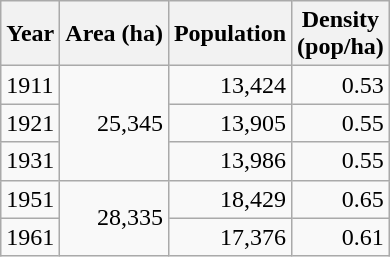<table class="wikitable">
<tr>
<th>Year</th>
<th>Area (ha)<br></th>
<th>Population<br></th>
<th>Density<br>(pop/ha)</th>
</tr>
<tr>
<td>1911</td>
<td style="text-align:right;" rowspan="3">25,345</td>
<td style="text-align:right;">13,424</td>
<td style="text-align:right;">0.53</td>
</tr>
<tr>
<td>1921</td>
<td style="text-align:right;">13,905</td>
<td style="text-align:right;">0.55</td>
</tr>
<tr>
<td>1931</td>
<td style="text-align:right;">13,986</td>
<td style="text-align:right;">0.55</td>
</tr>
<tr>
<td>1951</td>
<td style="text-align:right;" rowspan="2">28,335</td>
<td style="text-align:right;">18,429</td>
<td style="text-align:right;">0.65</td>
</tr>
<tr>
<td>1961</td>
<td style="text-align:right;">17,376</td>
<td style="text-align:right;">0.61</td>
</tr>
</table>
